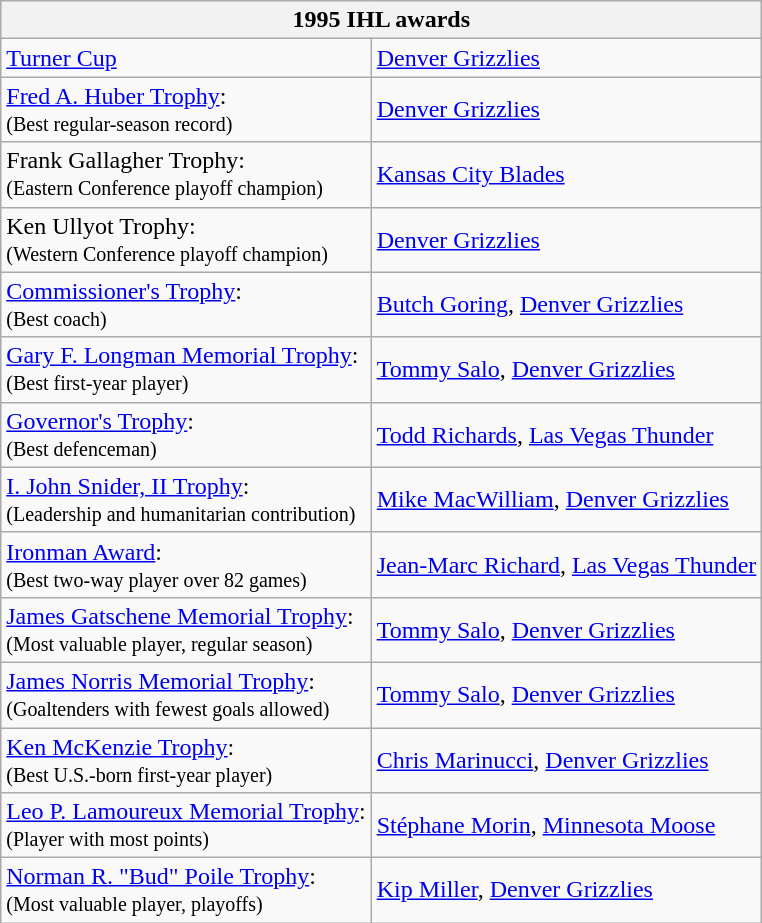<table class="wikitable">
<tr>
<th bgcolor="#DDDDDD" colspan="2">1995 IHL awards</th>
</tr>
<tr>
<td><a href='#'>Turner Cup</a></td>
<td><a href='#'>Denver Grizzlies</a></td>
</tr>
<tr>
<td><a href='#'>Fred A. Huber Trophy</a>:<br><small>(Best regular-season record)</small></td>
<td><a href='#'>Denver Grizzlies</a></td>
</tr>
<tr>
<td>Frank Gallagher Trophy:<br><small>(Eastern Conference playoff champion)</small></td>
<td><a href='#'>Kansas City Blades</a></td>
</tr>
<tr>
<td>Ken Ullyot Trophy: <br><small>(Western Conference playoff champion)</small></td>
<td><a href='#'>Denver Grizzlies</a></td>
</tr>
<tr>
<td><a href='#'>Commissioner's Trophy</a>:<br><small>(Best coach)</small></td>
<td><a href='#'>Butch Goring</a>, <a href='#'>Denver Grizzlies</a></td>
</tr>
<tr>
<td><a href='#'>Gary F. Longman Memorial Trophy</a>:<br><small>(Best first-year player)</small></td>
<td><a href='#'>Tommy Salo</a>, <a href='#'>Denver Grizzlies</a></td>
</tr>
<tr>
<td><a href='#'>Governor's Trophy</a>:<br><small>(Best defenceman)</small></td>
<td><a href='#'>Todd Richards</a>, <a href='#'>Las Vegas Thunder</a></td>
</tr>
<tr>
<td><a href='#'>I. John Snider, II Trophy</a>:<br><small>(Leadership and humanitarian contribution)</small></td>
<td><a href='#'>Mike MacWilliam</a>, <a href='#'>Denver Grizzlies</a></td>
</tr>
<tr>
<td><a href='#'>Ironman Award</a>:<br><small>(Best two-way player over 82 games)</small></td>
<td><a href='#'>Jean-Marc Richard</a>, <a href='#'>Las Vegas Thunder</a></td>
</tr>
<tr>
<td><a href='#'>James Gatschene Memorial Trophy</a>:<br><small>(Most valuable player, regular season)</small></td>
<td><a href='#'>Tommy Salo</a>, <a href='#'>Denver Grizzlies</a></td>
</tr>
<tr>
<td><a href='#'>James Norris Memorial Trophy</a>:<br><small>(Goaltenders with fewest goals allowed)</small></td>
<td><a href='#'>Tommy Salo</a>, <a href='#'>Denver Grizzlies</a></td>
</tr>
<tr>
<td><a href='#'>Ken McKenzie Trophy</a>:<br><small>(Best U.S.-born first-year player)</small></td>
<td><a href='#'>Chris Marinucci</a>, <a href='#'>Denver Grizzlies</a></td>
</tr>
<tr>
<td><a href='#'>Leo P. Lamoureux Memorial Trophy</a>:<br><small>(Player with most points)</small></td>
<td><a href='#'>Stéphane Morin</a>, <a href='#'>Minnesota Moose</a></td>
</tr>
<tr>
<td><a href='#'>Norman R. "Bud" Poile Trophy</a>:<br><small>(Most valuable player, playoffs)</small></td>
<td><a href='#'>Kip Miller</a>, <a href='#'>Denver Grizzlies</a></td>
</tr>
</table>
